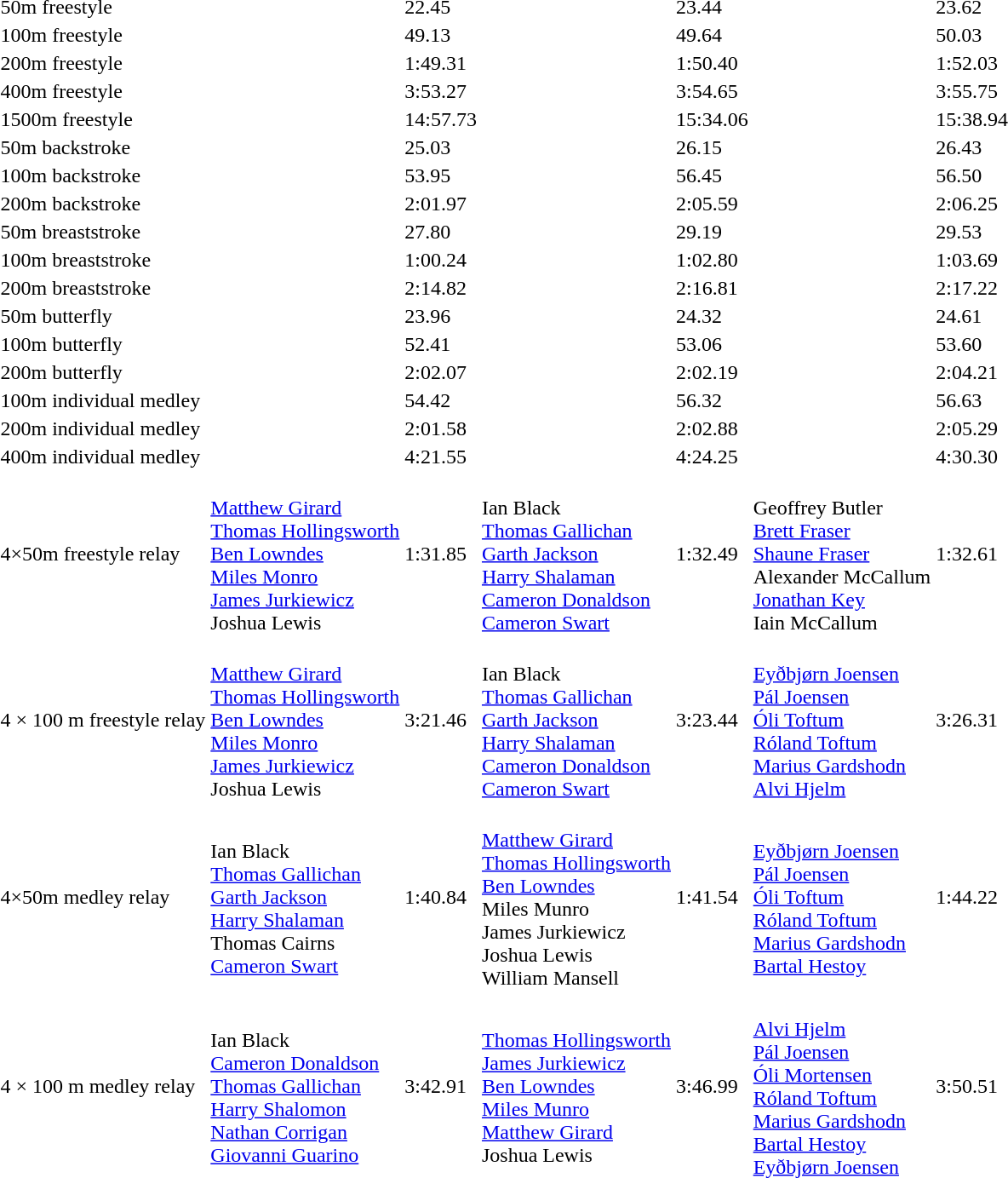<table>
<tr>
<td>50m freestyle</td>
<td></td>
<td>22.45</td>
<td></td>
<td>23.44</td>
<td></td>
<td>23.62</td>
</tr>
<tr>
<td>100m freestyle</td>
<td></td>
<td>49.13</td>
<td></td>
<td>49.64</td>
<td></td>
<td>50.03</td>
</tr>
<tr>
<td>200m freestyle</td>
<td></td>
<td>1:49.31</td>
<td></td>
<td>1:50.40</td>
<td></td>
<td>1:52.03</td>
</tr>
<tr>
<td>400m freestyle</td>
<td></td>
<td>3:53.27</td>
<td></td>
<td>3:54.65</td>
<td></td>
<td>3:55.75</td>
</tr>
<tr>
<td>1500m freestyle</td>
<td></td>
<td>14:57.73</td>
<td></td>
<td>15:34.06</td>
<td></td>
<td>15:38.94</td>
</tr>
<tr>
<td>50m backstroke</td>
<td></td>
<td>25.03</td>
<td></td>
<td>26.15</td>
<td></td>
<td>26.43</td>
</tr>
<tr>
<td>100m backstroke</td>
<td></td>
<td>53.95</td>
<td></td>
<td>56.45</td>
<td></td>
<td>56.50</td>
</tr>
<tr>
<td>200m backstroke</td>
<td></td>
<td>2:01.97</td>
<td></td>
<td>2:05.59</td>
<td></td>
<td>2:06.25</td>
</tr>
<tr>
<td>50m breaststroke</td>
<td></td>
<td>27.80</td>
<td></td>
<td>29.19</td>
<td></td>
<td>29.53</td>
</tr>
<tr>
<td>100m breaststroke</td>
<td></td>
<td>1:00.24</td>
<td></td>
<td>1:02.80</td>
<td></td>
<td>1:03.69</td>
</tr>
<tr>
<td>200m breaststroke</td>
<td></td>
<td>2:14.82</td>
<td></td>
<td>2:16.81</td>
<td></td>
<td>2:17.22</td>
</tr>
<tr>
<td>50m butterfly</td>
<td></td>
<td>23.96</td>
<td></td>
<td>24.32</td>
<td></td>
<td>24.61</td>
</tr>
<tr>
<td>100m butterfly</td>
<td></td>
<td>52.41</td>
<td></td>
<td>53.06</td>
<td></td>
<td>53.60</td>
</tr>
<tr>
<td>200m butterfly</td>
<td></td>
<td>2:02.07</td>
<td></td>
<td>2:02.19</td>
<td></td>
<td>2:04.21</td>
</tr>
<tr>
<td>100m individual medley</td>
<td></td>
<td>54.42</td>
<td></td>
<td>56.32</td>
<td></td>
<td>56.63</td>
</tr>
<tr>
<td>200m individual medley</td>
<td></td>
<td>2:01.58</td>
<td></td>
<td>2:02.88</td>
<td></td>
<td>2:05.29</td>
</tr>
<tr>
<td>400m individual medley</td>
<td></td>
<td>4:21.55</td>
<td></td>
<td>4:24.25</td>
<td></td>
<td>4:30.30</td>
</tr>
<tr>
<td>4×50m freestyle relay</td>
<td><br><a href='#'>Matthew Girard</a><br><a href='#'>Thomas Hollingsworth</a><br><a href='#'>Ben Lowndes</a><br><a href='#'>Miles Monro</a><br><a href='#'>James Jurkiewicz</a><br>Joshua Lewis</td>
<td>1:31.85</td>
<td><br>Ian Black<br><a href='#'>Thomas Gallichan</a><br><a href='#'>Garth Jackson</a><br><a href='#'>Harry Shalaman</a><br><a href='#'>Cameron Donaldson</a><br><a href='#'>Cameron Swart</a></td>
<td>1:32.49</td>
<td><br>Geoffrey Butler<br><a href='#'>Brett Fraser</a><br><a href='#'>Shaune Fraser</a><br>Alexander McCallum<br><a href='#'>Jonathan Key</a><br>Iain McCallum</td>
<td>1:32.61</td>
</tr>
<tr>
<td>4 × 100 m freestyle relay</td>
<td><br><a href='#'>Matthew Girard</a><br><a href='#'>Thomas Hollingsworth</a><br><a href='#'>Ben Lowndes</a><br><a href='#'>Miles Monro</a><br><a href='#'>James Jurkiewicz</a><br>Joshua Lewis</td>
<td>3:21.46</td>
<td><br>Ian Black<br><a href='#'>Thomas Gallichan</a><br><a href='#'>Garth Jackson</a><br><a href='#'>Harry Shalaman</a><br><a href='#'>Cameron Donaldson</a><br><a href='#'>Cameron Swart</a></td>
<td>3:23.44</td>
<td><br><a href='#'>Eyðbjørn Joensen</a><br><a href='#'>Pál Joensen</a><br><a href='#'>Óli Toftum</a><br><a href='#'>Róland Toftum</a><br><a href='#'>Marius Gardshodn</a><br><a href='#'>Alvi Hjelm</a></td>
<td>3:26.31</td>
</tr>
<tr>
<td>4×50m medley relay</td>
<td><br>Ian Black<br><a href='#'>Thomas Gallichan</a><br><a href='#'>Garth Jackson</a><br><a href='#'>Harry Shalaman</a><br>Thomas Cairns<br><a href='#'>Cameron Swart</a></td>
<td>1:40.84</td>
<td><br><a href='#'>Matthew Girard</a><br><a href='#'>Thomas Hollingsworth</a><br><a href='#'>Ben Lowndes</a><br>Miles Munro<br>James Jurkiewicz<br>Joshua Lewis<br>William Mansell</td>
<td>1:41.54</td>
<td><br><a href='#'>Eyðbjørn Joensen</a><br><a href='#'>Pál Joensen</a><br><a href='#'>Óli Toftum</a><br><a href='#'>Róland Toftum</a><br><a href='#'>Marius Gardshodn</a><br><a href='#'>Bartal Hestoy</a></td>
<td>1:44.22</td>
</tr>
<tr>
<td>4 × 100 m medley relay</td>
<td><br>Ian Black<br><a href='#'>Cameron Donaldson</a><br><a href='#'>Thomas Gallichan</a><br><a href='#'>Harry Shalomon</a><br><a href='#'>Nathan Corrigan</a><br><a href='#'>Giovanni Guarino</a></td>
<td>3:42.91</td>
<td><br><a href='#'>Thomas Hollingsworth</a><br><a href='#'>James Jurkiewicz</a><br><a href='#'>Ben Lowndes</a><br><a href='#'>Miles Munro</a><br><a href='#'>Matthew Girard</a><br>Joshua Lewis</td>
<td>3:46.99</td>
<td><br><a href='#'>Alvi Hjelm</a><br><a href='#'>Pál Joensen</a><br><a href='#'>Óli Mortensen</a><br><a href='#'>Róland Toftum</a><br><a href='#'>Marius Gardshodn</a><br><a href='#'>Bartal Hestoy</a><br><a href='#'>Eyðbjørn Joensen</a></td>
<td>3:50.51</td>
</tr>
</table>
